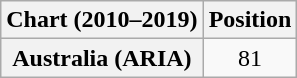<table class="wikitable plainrowheaders" style="text-align:center">
<tr>
<th scope="col">Chart (2010–2019)</th>
<th scope="col">Position</th>
</tr>
<tr>
<th scope="row">Australia (ARIA)</th>
<td>81</td>
</tr>
</table>
